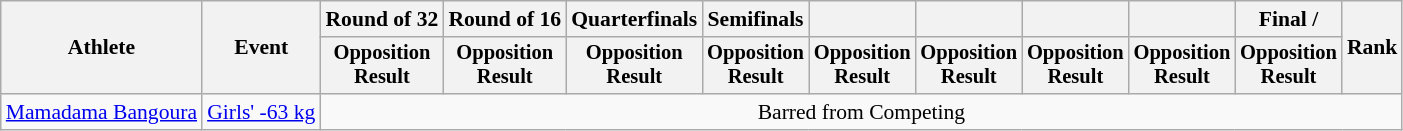<table class="wikitable" style="font-size:90%">
<tr>
<th rowspan="2">Athlete</th>
<th rowspan="2">Event</th>
<th>Round of 32</th>
<th>Round of 16</th>
<th>Quarterfinals</th>
<th>Semifinals</th>
<th></th>
<th></th>
<th></th>
<th></th>
<th>Final / </th>
<th rowspan=2>Rank</th>
</tr>
<tr style="font-size:95%">
<th>Opposition<br>Result</th>
<th>Opposition<br>Result</th>
<th>Opposition<br>Result</th>
<th>Opposition<br>Result</th>
<th>Opposition<br>Result</th>
<th>Opposition<br>Result</th>
<th>Opposition<br>Result</th>
<th>Opposition<br>Result</th>
<th>Opposition<br>Result</th>
</tr>
<tr align=center>
<td align=left><a href='#'>Mamadama Bangoura</a></td>
<td align=left><a href='#'>Girls' -63 kg</a></td>
<td colspan=10>Barred from Competing</td>
</tr>
</table>
